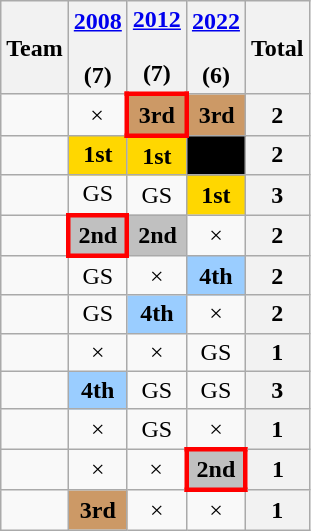<table class="wikitable" style="text-align:center">
<tr>
<th>Team</th>
<th><a href='#'>2008</a><br> <br>  (7)</th>
<th><a href='#'>2012</a><br> <br> (7)</th>
<th><a href='#'>2022</a><br> <br> (6)</th>
<th>Total</th>
</tr>
<tr>
<td align=left></td>
<td>×</td>
<td style="border:3px solid red" bgcolor=#cc9966><strong>3rd</strong></td>
<td bgcolor=#cc9966><strong>3rd</strong></td>
<th>2</th>
</tr>
<tr>
<td align=left></td>
<td bgcolor=Gold><strong>1st</strong></td>
<td bgcolor=Gold><strong>1st</strong></td>
<td bgcolor=Black></td>
<th>2</th>
</tr>
<tr>
<td align=left></td>
<td>GS</td>
<td>GS</td>
<td bgcolor=Gold><strong>1st</strong></td>
<th>3</th>
</tr>
<tr>
<td align=left></td>
<td style="border:3px solid red" bgcolor=Silver><strong>2nd</strong></td>
<td bgcolor=Silver><strong>2nd</strong></td>
<td>×</td>
<th>2</th>
</tr>
<tr>
<td align=left></td>
<td>GS</td>
<td>×</td>
<td bgcolor=#9acdff><strong>4th</strong></td>
<th>2</th>
</tr>
<tr>
<td align=left></td>
<td>GS</td>
<td bgcolor=#9acdff><strong>4th</strong></td>
<td>×</td>
<th>2</th>
</tr>
<tr>
<td align=left></td>
<td>×</td>
<td>×</td>
<td>GS</td>
<th>1</th>
</tr>
<tr>
<td align=left></td>
<td bgcolor=#9acdff><strong>4th</strong></td>
<td>GS</td>
<td>GS</td>
<th>3</th>
</tr>
<tr>
<td align=left></td>
<td>×</td>
<td>GS</td>
<td>×</td>
<th>1</th>
</tr>
<tr>
<td align=left></td>
<td>×</td>
<td>×</td>
<td style="border:3px solid red" bgcolor=Silver><strong>2nd</strong></td>
<th>1</th>
</tr>
<tr>
<td align=left></td>
<td bgcolor=#cc9966><strong>3rd</strong></td>
<td>×</td>
<td>×</td>
<th>1</th>
</tr>
</table>
